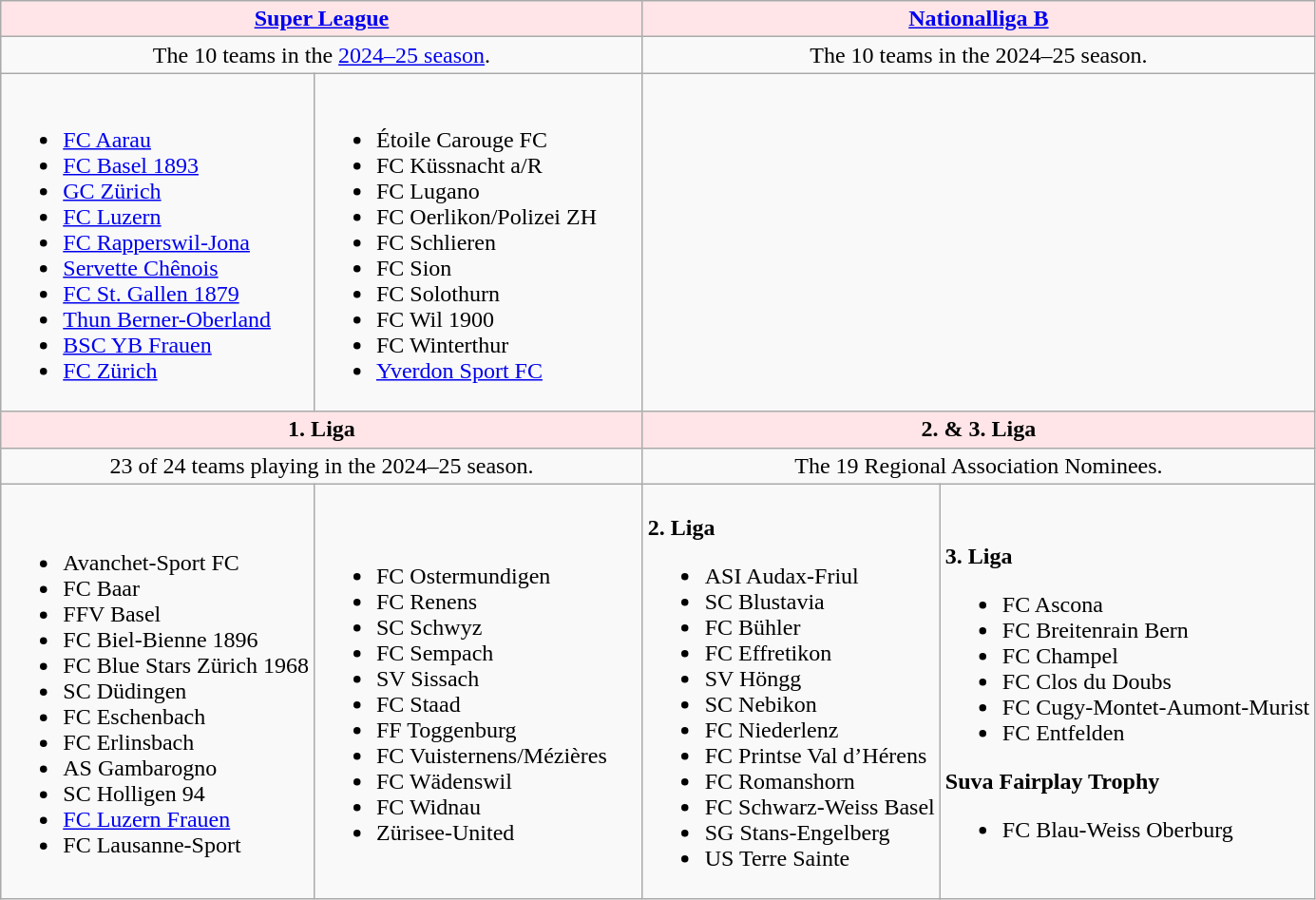<table class="wikitable toptextcells">
<tr style="background-color:#FFE5E7; text-align:center">
<td colspan=2><strong><a href='#'>Super League</a></strong></td>
<td colspan=2><strong><a href='#'>Nationalliga B</a></strong></td>
</tr>
<tr style="text-align:center">
<td colspan=2>The 10 teams in the <a href='#'>2024–25 season</a>.</td>
<td colspan=2>The 10 teams in the 2024–25 season.</td>
</tr>
<tr>
<td><br><ul><li><a href='#'>FC Aarau</a></li><li><a href='#'>FC Basel 1893</a></li><li><a href='#'>GC Zürich</a></li><li><a href='#'>FC Luzern</a></li><li><a href='#'>FC Rapperswil-Jona</a></li><li><a href='#'>Servette Chênois</a> </li><li><a href='#'>FC St. Gallen 1879</a></li><li><a href='#'>Thun Berner-Oberland</a></li><li><a href='#'>BSC YB Frauen</a></li><li><a href='#'>FC Zürich</a> </li></ul></td>
<td><br><ul><li>Étoile Carouge FC</li><li>FC Küssnacht a/R</li><li>FC Lugano</li><li>FC Oerlikon/Polizei ZH</li><li>FC Schlieren</li><li>FC Sion</li><li>FC Solothurn</li><li>FC Wil 1900</li><li>FC Winterthur</li><li><a href='#'>Yverdon Sport FC</a></li></ul></td>
</tr>
<tr style="background-color:#FFE5E7; text-align:center">
<td colspan=2><strong>1. Liga</strong></td>
<td colspan=2><strong>2. & 3. Liga</strong></td>
</tr>
<tr style="text-align:center">
<td colspan=2>23 of 24 teams playing in the 2024–25 season.</td>
<td colspan=2>The 19 Regional Association Nominees.</td>
</tr>
<tr>
<td><br><ul><li>Avanchet-Sport FC</li><li>FC Baar</li><li>FFV Basel</li><li>FC Biel-Bienne 1896</li><li>FC Blue Stars Zürich 1968</li><li>SC Düdingen</li><li>FC Eschenbach</li><li>FC Erlinsbach</li><li>AS Gambarogno</li><li>SC Holligen 94</li><li><a href='#'>FC Luzern Frauen</a></li><li>FC Lausanne-Sport</li></ul></td>
<td style="width:25%"><br><ul><li>FC Ostermundigen</li><li>FC Renens</li><li>SC Schwyz</li><li>FC Sempach</li><li>SV Sissach</li><li>FC Staad</li><li>FF Toggenburg</li><li>FC Vuisternens/Mézières</li><li>FC Wädenswil</li><li>FC Widnau</li><li>Zürisee-United</li></ul></td>
<td><br><strong>2. Liga</strong><ul><li>ASI Audax-Friul</li><li>SC Blustavia</li><li>FC Bühler</li><li>FC Effretikon</li><li>SV Höngg</li><li>SC Nebikon</li><li>FC Niederlenz</li><li>FC Printse Val d’Hérens</li><li>FC Romanshorn</li><li>FC Schwarz-Weiss Basel</li><li>SG Stans-Engelberg</li><li>US Terre Sainte</li></ul></td>
<td><br><strong>3. Liga</strong><ul><li>FC Ascona</li><li>FC Breitenrain Bern</li><li>FC Champel</li><li>FC Clos du Doubs</li><li>FC Cugy-Montet-Aumont-Murist</li><li>FC Entfelden</li></ul><strong>Suva Fairplay Trophy</strong><ul><li>FC Blau-Weiss Oberburg</li></ul></td>
</tr>
</table>
